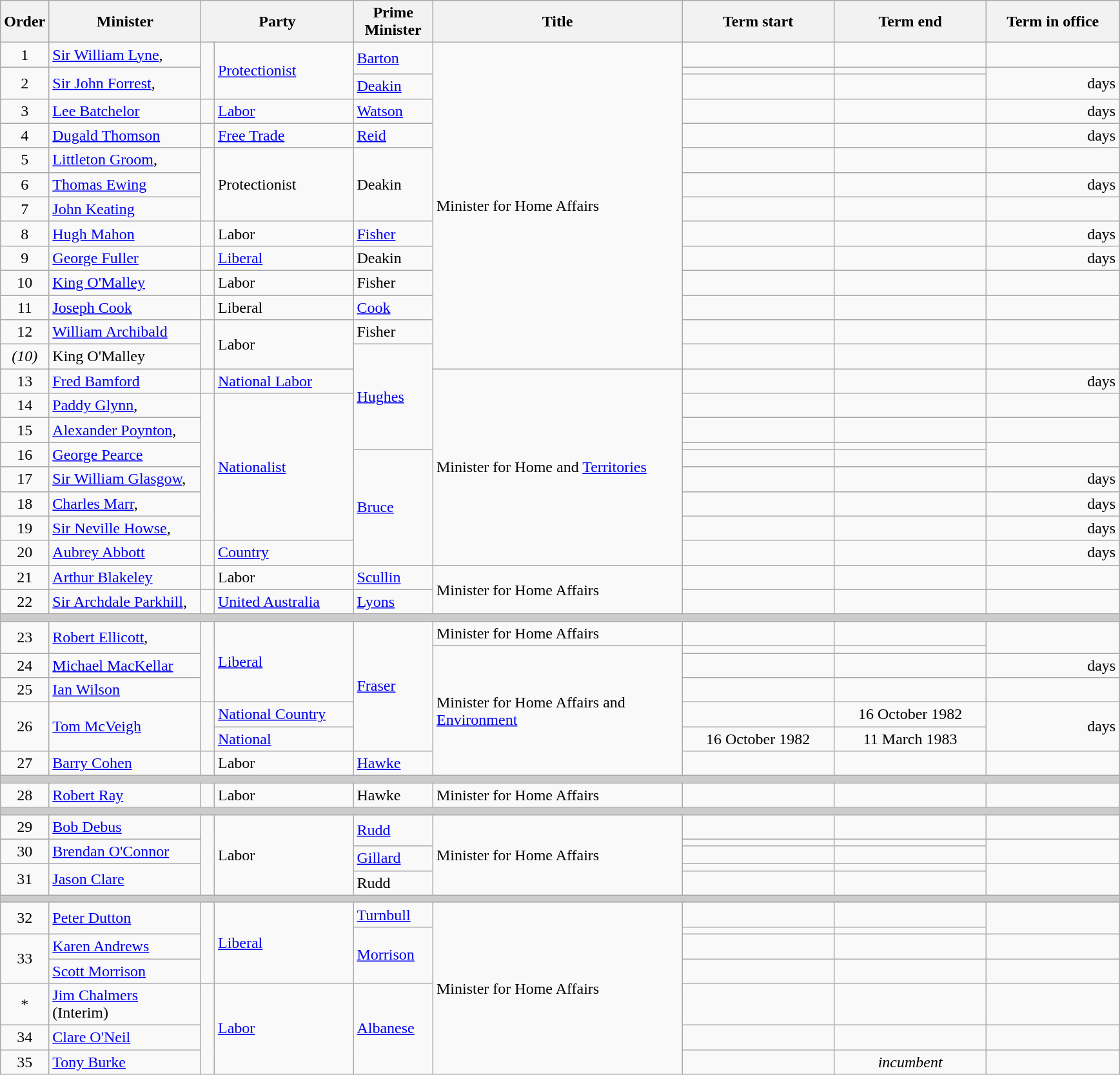<table class="wikitable">
<tr>
<th width=5>Order</th>
<th width=150>Minister</th>
<th width=150 colspan=2>Party</th>
<th width=75>Prime Minister</th>
<th width=250>Title</th>
<th width=150>Term start</th>
<th width=150>Term end</th>
<th width=130>Term in office</th>
</tr>
<tr>
<td align=center>1</td>
<td><a href='#'>Sir William Lyne</a>, </td>
<td rowspan=3 > </td>
<td rowspan=3><a href='#'>Protectionist</a></td>
<td rowspan=2><a href='#'>Barton</a></td>
<td rowspan=14>Minister for Home Affairs</td>
<td align=center></td>
<td align=center></td>
<td align=right></td>
</tr>
<tr>
<td rowspan=2 align=center>2</td>
<td rowspan=2><a href='#'>Sir John Forrest</a>, </td>
<td align=center></td>
<td align=center></td>
<td rowspan=2 align=right> days</td>
</tr>
<tr>
<td><a href='#'>Deakin</a></td>
<td align=center></td>
<td align=center></td>
</tr>
<tr>
<td align=center>3</td>
<td><a href='#'>Lee Batchelor</a></td>
<td> </td>
<td><a href='#'>Labor</a></td>
<td><a href='#'>Watson</a></td>
<td align=center></td>
<td align=center></td>
<td align=right> days</td>
</tr>
<tr>
<td align=center>4</td>
<td><a href='#'>Dugald Thomson</a></td>
<td> </td>
<td><a href='#'>Free Trade</a></td>
<td><a href='#'>Reid</a></td>
<td align=center></td>
<td align=center></td>
<td align=right> days</td>
</tr>
<tr>
<td align=center>5</td>
<td><a href='#'>Littleton Groom</a>, </td>
<td rowspan=3 > </td>
<td rowspan=3>Protectionist</td>
<td rowspan=3>Deakin</td>
<td align=center></td>
<td align=center></td>
<td align=right></td>
</tr>
<tr>
<td align=center>6</td>
<td><a href='#'>Thomas Ewing</a></td>
<td align=center></td>
<td align=center></td>
<td align=right> days</td>
</tr>
<tr>
<td align=center>7</td>
<td><a href='#'>John Keating</a></td>
<td align=center></td>
<td align=center></td>
<td align=right></td>
</tr>
<tr>
<td align=center>8</td>
<td><a href='#'>Hugh Mahon</a></td>
<td> </td>
<td>Labor</td>
<td><a href='#'>Fisher</a></td>
<td align=center></td>
<td align=center></td>
<td align=right> days</td>
</tr>
<tr>
<td align=center>9</td>
<td><a href='#'>George Fuller</a></td>
<td> </td>
<td><a href='#'>Liberal</a></td>
<td>Deakin</td>
<td align=center></td>
<td align=center></td>
<td align=right> days</td>
</tr>
<tr>
<td align=center>10</td>
<td><a href='#'>King O'Malley</a></td>
<td> </td>
<td>Labor</td>
<td>Fisher</td>
<td align=center></td>
<td align=center></td>
<td align=right></td>
</tr>
<tr>
<td align=center>11</td>
<td><a href='#'>Joseph Cook</a></td>
<td> </td>
<td>Liberal</td>
<td><a href='#'>Cook</a></td>
<td align=center></td>
<td align=center></td>
<td align=right></td>
</tr>
<tr>
<td align=center>12</td>
<td><a href='#'>William Archibald</a></td>
<td rowspan=2 > </td>
<td rowspan=2>Labor</td>
<td>Fisher</td>
<td align=center></td>
<td align=center></td>
<td align=right></td>
</tr>
<tr>
<td align=center><em>(10)</em></td>
<td>King O'Malley</td>
<td rowspan=5><a href='#'>Hughes</a></td>
<td align=center></td>
<td align=center></td>
<td align=right></td>
</tr>
<tr>
<td align=center>13</td>
<td><a href='#'>Fred Bamford</a></td>
<td> </td>
<td><a href='#'>National Labor</a></td>
<td rowspan=9>Minister for Home and <a href='#'>Territories</a></td>
<td align=center></td>
<td align=center></td>
<td align=right> days</td>
</tr>
<tr>
<td align=center>14</td>
<td><a href='#'>Paddy Glynn</a>, </td>
<td rowspan=7 > </td>
<td rowspan=7><a href='#'>Nationalist</a></td>
<td align=center></td>
<td align=center></td>
<td align=right></td>
</tr>
<tr>
<td align=center>15</td>
<td><a href='#'>Alexander Poynton</a>, </td>
<td align=center></td>
<td align=center></td>
<td align=right></td>
</tr>
<tr>
<td rowspan=2 align=center>16</td>
<td rowspan=2><a href='#'>George Pearce</a></td>
<td align=center></td>
<td align=center></td>
<td rowspan=2 align=right><strong></strong></td>
</tr>
<tr>
<td rowspan=5><a href='#'>Bruce</a></td>
<td align=center></td>
<td align=center></td>
</tr>
<tr>
<td align=center>17</td>
<td><a href='#'>Sir William Glasgow</a>, </td>
<td align=center></td>
<td align=center></td>
<td align=right> days</td>
</tr>
<tr>
<td align=center>18</td>
<td><a href='#'>Charles Marr</a>, </td>
<td align=center></td>
<td align=center></td>
<td align=right> days</td>
</tr>
<tr>
<td align=center>19</td>
<td><a href='#'>Sir Neville Howse</a>, </td>
<td align=center></td>
<td align=center></td>
<td align=right> days</td>
</tr>
<tr>
<td align=center>20</td>
<td><a href='#'>Aubrey Abbott</a></td>
<td> </td>
<td><a href='#'>Country</a></td>
<td align=center></td>
<td align=center></td>
<td align=right> days</td>
</tr>
<tr>
<td align=center>21</td>
<td><a href='#'>Arthur Blakeley</a></td>
<td> </td>
<td>Labor</td>
<td><a href='#'>Scullin</a></td>
<td rowspan=2>Minister for Home Affairs</td>
<td align=center></td>
<td align=center></td>
<td align=right></td>
</tr>
<tr>
<td align=center>22</td>
<td><a href='#'>Sir Archdale Parkhill</a>, </td>
<td> </td>
<td><a href='#'>United Australia</a></td>
<td><a href='#'>Lyons</a></td>
<td align=center></td>
<td align=center></td>
<td align=right></td>
</tr>
<tr>
<th colspan=9 style="background: #cccccc;"></th>
</tr>
<tr>
<td rowspan=2 align=center>23</td>
<td rowspan=2><a href='#'>Robert Ellicott</a>, </td>
<td rowspan=4 > </td>
<td rowspan=4><a href='#'>Liberal</a></td>
<td rowspan=6><a href='#'>Fraser</a></td>
<td>Minister for Home Affairs</td>
<td align=center></td>
<td align=center></td>
<td rowspan=2 align=right></td>
</tr>
<tr>
<td rowspan=6>Minister for Home Affairs and <a href='#'>Environment</a></td>
<td align=center></td>
<td align=center></td>
</tr>
<tr>
<td align=center>24</td>
<td><a href='#'>Michael MacKellar</a></td>
<td align=center></td>
<td align=center></td>
<td align=right> days</td>
</tr>
<tr>
<td align=center>25</td>
<td><a href='#'>Ian Wilson</a></td>
<td align=center></td>
<td align=center></td>
<td align=right></td>
</tr>
<tr>
<td rowspan= 2 align=center>26</td>
<td rowspan=2><a href='#'>Tom McVeigh</a></td>
<td rowspan=2 > </td>
<td><a href='#'>National Country</a></td>
<td align=center></td>
<td align=center>16 October 1982</td>
<td rowspan= 2 align=right> days</td>
</tr>
<tr>
<td><a href='#'>National</a></td>
<td align=center>16 October 1982</td>
<td align=center>11 March 1983</td>
</tr>
<tr>
<td align=center>27</td>
<td><a href='#'>Barry Cohen</a></td>
<td> </td>
<td>Labor</td>
<td><a href='#'>Hawke</a></td>
<td align=center></td>
<td align=center></td>
<td align=right></td>
</tr>
<tr>
<th colspan=9 style="background: #cccccc;"></th>
</tr>
<tr>
<td align=center>28</td>
<td><a href='#'>Robert Ray</a></td>
<td> </td>
<td>Labor</td>
<td>Hawke</td>
<td>Minister for Home Affairs</td>
<td align=center></td>
<td align=center></td>
<td align=right></td>
</tr>
<tr>
<th colspan=9 style="background: #cccccc;"></th>
</tr>
<tr>
<td align=center>29</td>
<td><a href='#'>Bob Debus</a></td>
<td rowspan=5 > </td>
<td rowspan=5>Labor</td>
<td rowspan=2><a href='#'>Rudd</a></td>
<td rowspan=5>Minister for Home Affairs</td>
<td align=center></td>
<td align=center></td>
<td align=right></td>
</tr>
<tr>
<td rowspan=2 align=center>30</td>
<td rowspan=2><a href='#'>Brendan O'Connor</a></td>
<td align=center></td>
<td align=center></td>
<td rowspan=2 align=right></td>
</tr>
<tr>
<td rowspan=2><a href='#'>Gillard</a></td>
<td align=center></td>
<td align=center></td>
</tr>
<tr>
<td rowspan=2 align=center>31</td>
<td rowspan=2><a href='#'>Jason Clare</a></td>
<td align=center></td>
<td align=center></td>
<td rowspan=2 align=right></td>
</tr>
<tr>
<td>Rudd</td>
<td align=center></td>
<td align=center></td>
</tr>
<tr>
<th colspan=9 style="background: #cccccc;"></th>
</tr>
<tr>
<td rowspan=2 align=center>32</td>
<td rowspan=2><a href='#'>Peter Dutton</a></td>
<td rowspan="4" > </td>
<td rowspan="4"><a href='#'>Liberal</a></td>
<td><a href='#'>Turnbull</a></td>
<td rowspan="7">Minister for Home Affairs</td>
<td align=center></td>
<td align=center></td>
<td rowspan=2 align=right></td>
</tr>
<tr>
<td rowspan=3><a href='#'>Morrison</a></td>
<td align=center></td>
<td align=center></td>
</tr>
<tr>
<td rowspan=2 align=center>33</td>
<td><a href='#'>Karen Andrews</a></td>
<td align=center></td>
<td align=center></td>
<td align=right></td>
</tr>
<tr>
<td><a href='#'>Scott Morrison</a> </td>
<td align=center></td>
<td align=center></td>
<td align=right></td>
</tr>
<tr>
<td align=center>*</td>
<td><a href='#'>Jim Chalmers</a> (Interim)</td>
<td rowspan="3" > </td>
<td rowspan="3"><a href='#'>Labor</a></td>
<td rowspan="3"><a href='#'>Albanese</a></td>
<td align=center></td>
<td align=center></td>
<td align=right></td>
</tr>
<tr>
<td align=center>34</td>
<td><a href='#'>Clare O'Neil</a></td>
<td align=center></td>
<td align=center></td>
<td align=right></td>
</tr>
<tr>
<td align=center>35</td>
<td><a href='#'>Tony Burke</a></td>
<td align=center></td>
<td align=center><em>incumbent</em></td>
<td align=right></td>
</tr>
</table>
